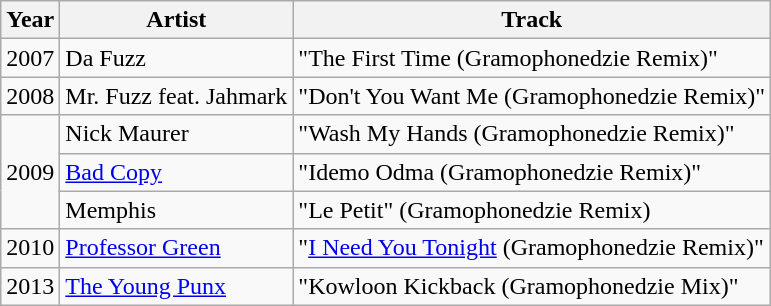<table class="wikitable">
<tr>
<th>Year</th>
<th>Artist</th>
<th>Track</th>
</tr>
<tr>
<td>2007</td>
<td>Da Fuzz</td>
<td>"The First Time (Gramophonedzie Remix)"</td>
</tr>
<tr>
<td>2008</td>
<td>Mr. Fuzz feat. Jahmark</td>
<td>"Don't You Want Me (Gramophonedzie Remix)"</td>
</tr>
<tr>
<td rowspan="3">2009</td>
<td>Nick Maurer</td>
<td>"Wash My Hands (Gramophonedzie Remix)"</td>
</tr>
<tr>
<td><a href='#'>Bad Copy</a></td>
<td>"Idemo Odma (Gramophonedzie Remix)"</td>
</tr>
<tr>
<td>Memphis</td>
<td>"Le Petit" (Gramophonedzie Remix)</td>
</tr>
<tr>
<td>2010</td>
<td><a href='#'>Professor Green</a></td>
<td>"<a href='#'>I Need You Tonight</a> (Gramophonedzie Remix)"</td>
</tr>
<tr>
<td>2013</td>
<td><a href='#'>The Young Punx</a></td>
<td>"Kowloon Kickback (Gramophonedzie Mix)"</td>
</tr>
</table>
